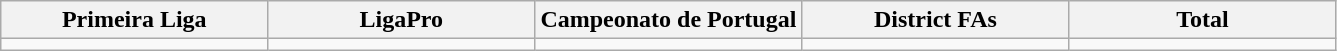<table class="wikitable">
<tr>
<th width="20%">Primeira Liga</th>
<th width="20%">LigaPro</th>
<th width="20%">Campeonato de Portugal</th>
<th width="20%">District FAs</th>
<th width="20%">Total</th>
</tr>
<tr>
<td></td>
<td></td>
<td></td>
<td></td>
<td></td>
</tr>
</table>
